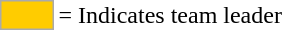<table>
<tr>
<td style="background-color:#FFCC00; border:1px solid #aaaaaa; width:2em;"></td>
<td>= Indicates team leader</td>
</tr>
</table>
